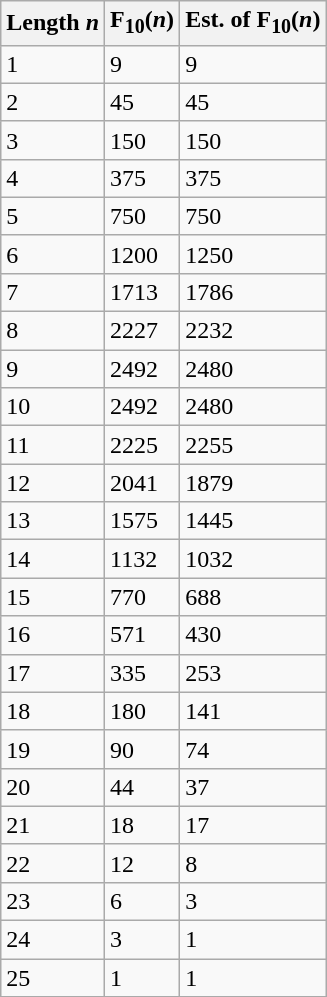<table class="wikitable" style="float:left; margin-right:1em">
<tr>
<th>Length <em>n</em></th>
<th>F<sub>10</sub>(<em>n</em>)</th>
<th>Est. of F<sub>10</sub>(<em>n</em>)</th>
</tr>
<tr>
<td>1</td>
<td>9</td>
<td>9</td>
</tr>
<tr>
<td>2</td>
<td>45</td>
<td>45</td>
</tr>
<tr>
<td>3</td>
<td>150</td>
<td>150</td>
</tr>
<tr>
<td>4</td>
<td>375</td>
<td>375</td>
</tr>
<tr>
<td>5</td>
<td>750</td>
<td>750</td>
</tr>
<tr>
<td>6</td>
<td>1200</td>
<td>1250</td>
</tr>
<tr>
<td>7</td>
<td>1713</td>
<td>1786</td>
</tr>
<tr>
<td>8</td>
<td>2227</td>
<td>2232</td>
</tr>
<tr>
<td>9</td>
<td>2492</td>
<td>2480</td>
</tr>
<tr>
<td>10</td>
<td>2492</td>
<td>2480</td>
</tr>
<tr>
<td>11</td>
<td>2225</td>
<td>2255</td>
</tr>
<tr>
<td>12</td>
<td>2041</td>
<td>1879</td>
</tr>
<tr>
<td>13</td>
<td>1575</td>
<td>1445</td>
</tr>
<tr>
<td>14</td>
<td>1132</td>
<td>1032</td>
</tr>
<tr>
<td>15</td>
<td>770</td>
<td>688</td>
</tr>
<tr>
<td>16</td>
<td>571</td>
<td>430</td>
</tr>
<tr>
<td>17</td>
<td>335</td>
<td>253</td>
</tr>
<tr>
<td>18</td>
<td>180</td>
<td>141</td>
</tr>
<tr>
<td>19</td>
<td>90</td>
<td>74</td>
</tr>
<tr>
<td>20</td>
<td>44</td>
<td>37</td>
</tr>
<tr>
<td>21</td>
<td>18</td>
<td>17</td>
</tr>
<tr>
<td>22</td>
<td>12</td>
<td>8</td>
</tr>
<tr>
<td>23</td>
<td>6</td>
<td>3</td>
</tr>
<tr>
<td>24</td>
<td>3</td>
<td>1</td>
</tr>
<tr>
<td>25</td>
<td>1</td>
<td>1</td>
</tr>
</table>
